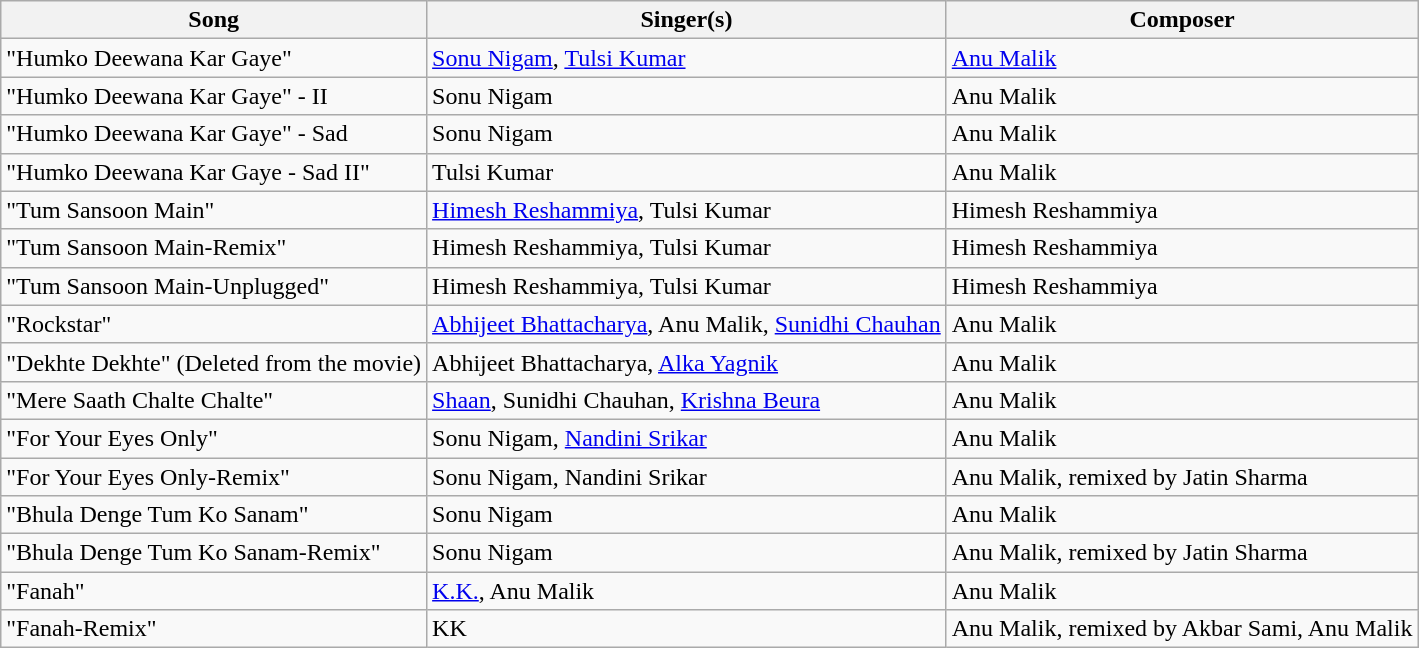<table class=wikitable>
<tr>
<th>Song</th>
<th>Singer(s)</th>
<th>Composer</th>
</tr>
<tr>
<td>"Humko Deewana Kar Gaye"</td>
<td><a href='#'>Sonu Nigam</a>, <a href='#'>Tulsi Kumar</a></td>
<td><a href='#'>Anu Malik</a></td>
</tr>
<tr>
<td>"Humko Deewana Kar Gaye" - II</td>
<td>Sonu Nigam</td>
<td>Anu Malik</td>
</tr>
<tr>
<td>"Humko Deewana Kar Gaye" - Sad</td>
<td>Sonu Nigam</td>
<td>Anu Malik</td>
</tr>
<tr>
<td>"Humko Deewana Kar Gaye - Sad II"</td>
<td>Tulsi Kumar</td>
<td>Anu Malik</td>
</tr>
<tr>
<td>"Tum Sansoon Main"</td>
<td><a href='#'>Himesh Reshammiya</a>, Tulsi Kumar</td>
<td>Himesh Reshammiya</td>
</tr>
<tr>
<td>"Tum Sansoon Main-Remix"</td>
<td>Himesh Reshammiya, Tulsi Kumar</td>
<td>Himesh Reshammiya</td>
</tr>
<tr>
<td>"Tum Sansoon Main-Unplugged"</td>
<td>Himesh Reshammiya, Tulsi Kumar</td>
<td>Himesh Reshammiya</td>
</tr>
<tr>
<td>"Rockstar"</td>
<td><a href='#'>Abhijeet Bhattacharya</a>, Anu Malik, <a href='#'>Sunidhi Chauhan</a></td>
<td>Anu Malik</td>
</tr>
<tr>
<td>"Dekhte Dekhte" (Deleted from the movie)</td>
<td>Abhijeet Bhattacharya, <a href='#'>Alka Yagnik</a></td>
<td>Anu Malik</td>
</tr>
<tr>
<td>"Mere Saath Chalte Chalte"</td>
<td><a href='#'>Shaan</a>, Sunidhi Chauhan, <a href='#'>Krishna Beura</a></td>
<td>Anu Malik</td>
</tr>
<tr>
<td>"For Your Eyes Only"</td>
<td>Sonu Nigam, <a href='#'>Nandini Srikar</a></td>
<td>Anu Malik</td>
</tr>
<tr>
<td>"For Your Eyes Only-Remix"</td>
<td>Sonu Nigam, Nandini Srikar</td>
<td>Anu Malik, remixed by Jatin Sharma</td>
</tr>
<tr>
<td>"Bhula Denge Tum Ko Sanam"</td>
<td>Sonu Nigam</td>
<td>Anu Malik</td>
</tr>
<tr>
<td>"Bhula Denge Tum Ko Sanam-Remix"</td>
<td>Sonu Nigam</td>
<td>Anu Malik, remixed by Jatin Sharma</td>
</tr>
<tr>
<td>"Fanah"</td>
<td><a href='#'>K.K.</a>, Anu Malik</td>
<td>Anu Malik</td>
</tr>
<tr>
<td>"Fanah-Remix"</td>
<td>KK</td>
<td>Anu Malik, remixed by Akbar Sami, Anu Malik</td>
</tr>
</table>
